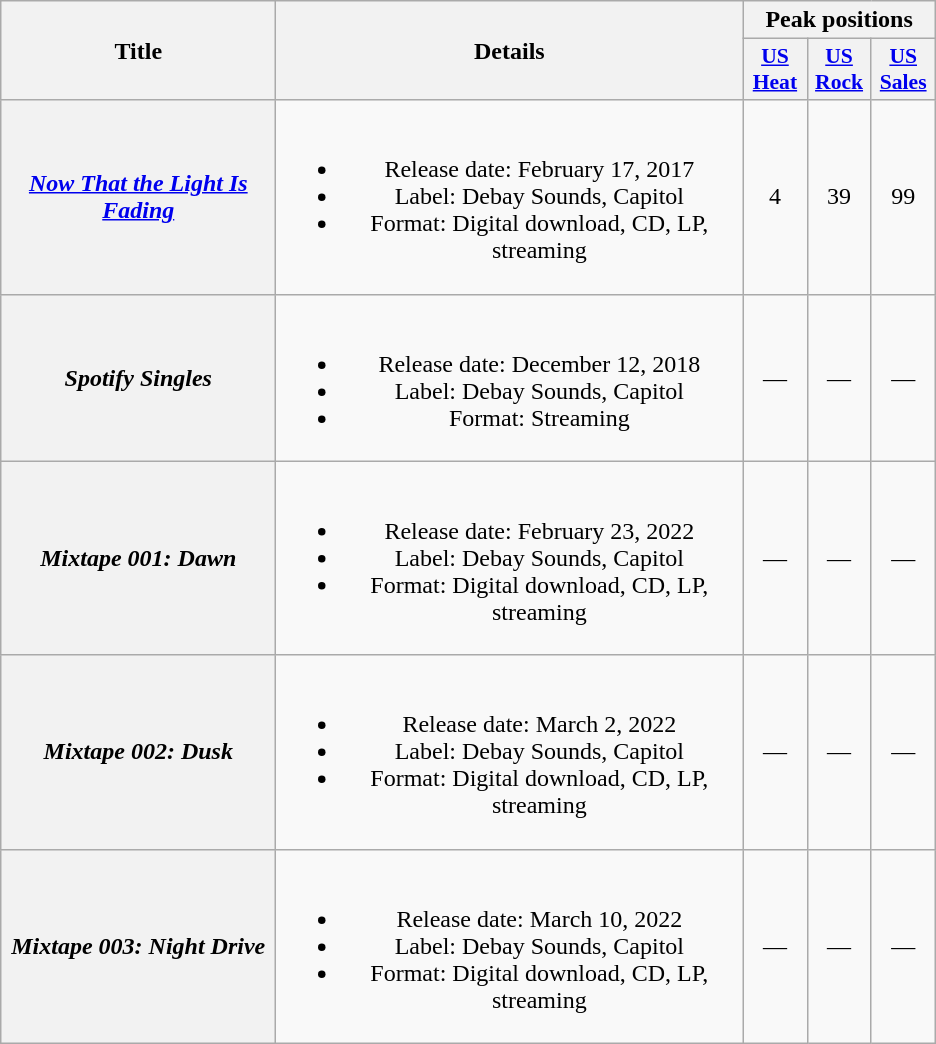<table class="wikitable plainrowheaders" style="text-align:center;">
<tr>
<th scope="col" rowspan="2" style="width:11em;">Title</th>
<th scope="col" rowspan="2" style="width:19em;">Details</th>
<th scope="col" colspan="3">Peak positions</th>
</tr>
<tr>
<th scope="col" style="width:2.5em;font-size:90%;"><a href='#'>US<br>Heat</a><br></th>
<th scope="col" style="width:2.5em;font-size:90%;"><a href='#'>US<br>Rock</a><br></th>
<th scope="col" style="width:2.5em;font-size:90%;"><a href='#'>US<br>Sales</a><br></th>
</tr>
<tr>
<th scope="row"><em><a href='#'>Now That the Light Is Fading</a></em></th>
<td><br><ul><li>Release date: February 17, 2017</li><li>Label: Debay Sounds, Capitol</li><li>Format: Digital download, CD, LP, streaming</li></ul></td>
<td>4</td>
<td>39</td>
<td>99</td>
</tr>
<tr>
<th scope="row"><em>Spotify Singles</em></th>
<td><br><ul><li>Release date: December 12, 2018</li><li>Label: Debay Sounds, Capitol</li><li>Format: Streaming</li></ul></td>
<td>—</td>
<td>—</td>
<td>—</td>
</tr>
<tr>
<th scope="row"><em>Mixtape 001: Dawn</em></th>
<td><br><ul><li>Release date: February 23, 2022</li><li>Label: Debay Sounds, Capitol</li><li>Format: Digital download, CD, LP, streaming</li></ul></td>
<td>—</td>
<td>—</td>
<td>—</td>
</tr>
<tr>
<th scope="row"><em>Mixtape 002: Dusk</em></th>
<td><br><ul><li>Release date: March 2, 2022</li><li>Label: Debay Sounds, Capitol</li><li>Format: Digital download, CD, LP, streaming</li></ul></td>
<td>—</td>
<td>—</td>
<td>—</td>
</tr>
<tr>
<th scope="row"><em>Mixtape 003: Night Drive</em></th>
<td><br><ul><li>Release date: March 10, 2022</li><li>Label: Debay Sounds, Capitol</li><li>Format: Digital download, CD, LP, streaming</li></ul></td>
<td>—</td>
<td>—</td>
<td>—</td>
</tr>
</table>
